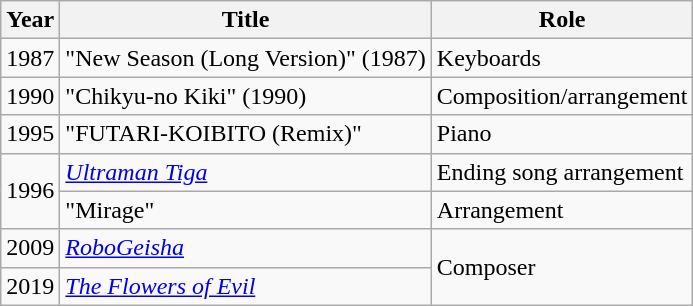<table class="wikitable">
<tr>
<th>Year</th>
<th>Title</th>
<th>Role</th>
</tr>
<tr>
<td>1987</td>
<td>"New Season (Long Version)" (1987)</td>
<td>Keyboards</td>
</tr>
<tr>
<td>1990</td>
<td>"Chikyu-no Kiki" (1990)</td>
<td>Composition/arrangement</td>
</tr>
<tr>
<td>1995</td>
<td>"FUTARI-KOIBITO (Remix)"</td>
<td>Piano</td>
</tr>
<tr>
<td rowspan="2">1996</td>
<td><em><a href='#'>Ultraman Tiga</a></em></td>
<td>Ending song arrangement</td>
</tr>
<tr>
<td>"Mirage"</td>
<td>Arrangement</td>
</tr>
<tr>
<td>2009</td>
<td><em><a href='#'>RoboGeisha</a></em></td>
<td rowspan="2">Composer</td>
</tr>
<tr>
<td>2019</td>
<td><em><a href='#'>The Flowers of Evil</a></em></td>
</tr>
</table>
